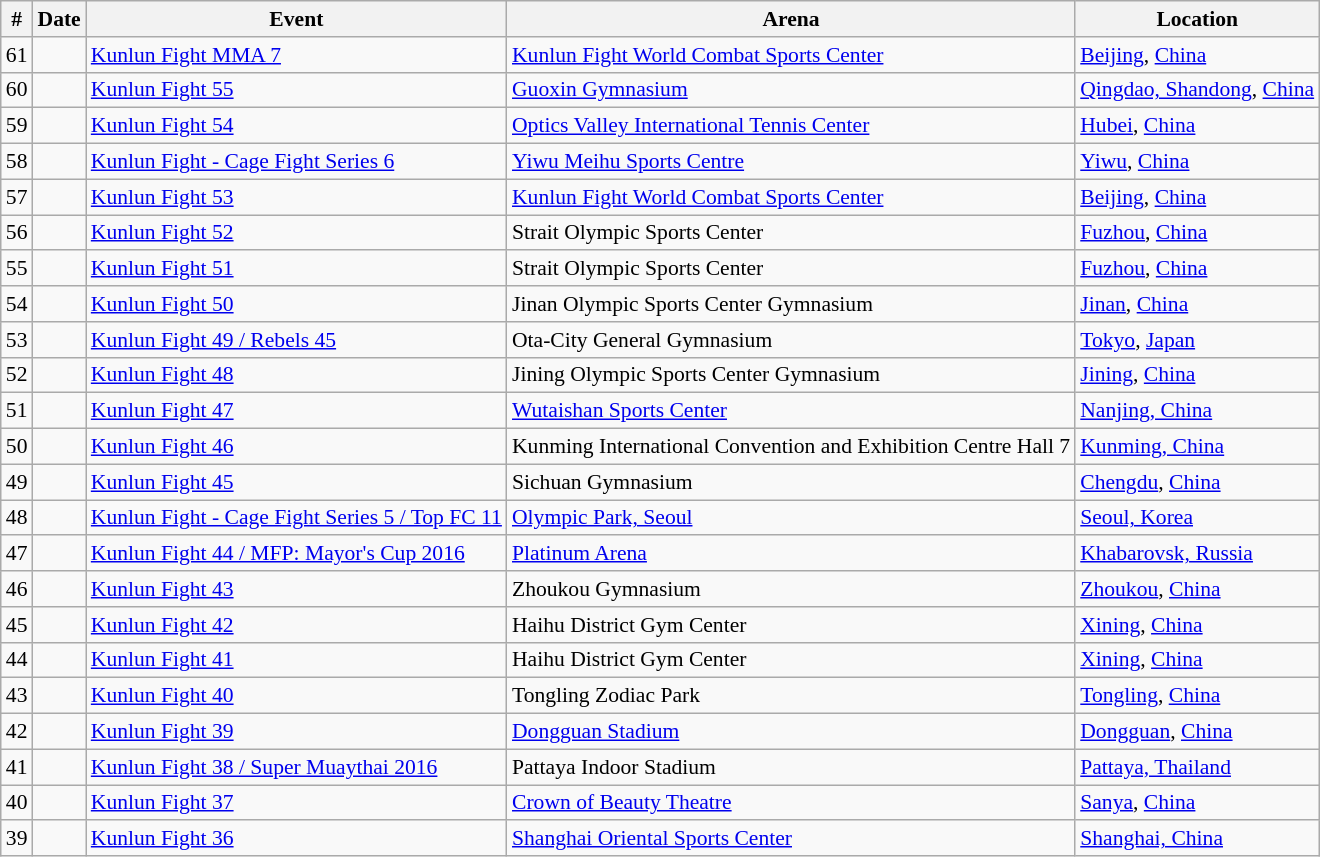<table class="sortable wikitable succession-box" style="margin:1.0em auto; font-size:90%;">
<tr>
<th scope="col">#</th>
<th scope="col">Date</th>
<th scope="col">Event</th>
<th scope="col">Arena</th>
<th scope="col">Location</th>
</tr>
<tr>
<td style="text-align:center">61</td>
<td></td>
<td><a href='#'>Kunlun Fight MMA 7</a></td>
<td><a href='#'>Kunlun Fight World Combat Sports Center</a></td>
<td> <a href='#'>Beijing</a>, <a href='#'>China</a></td>
</tr>
<tr>
<td style="text-align:center">60</td>
<td></td>
<td><a href='#'>Kunlun Fight 55</a></td>
<td><a href='#'>Guoxin Gymnasium</a></td>
<td> <a href='#'>Qingdao, Shandong</a>, <a href='#'>China</a></td>
</tr>
<tr>
<td style="text-align:center">59</td>
<td></td>
<td><a href='#'>Kunlun Fight 54</a></td>
<td><a href='#'>Optics Valley International Tennis Center</a></td>
<td> <a href='#'>Hubei</a>, <a href='#'>China</a></td>
</tr>
<tr>
<td style="text-align:center">58</td>
<td></td>
<td><a href='#'>Kunlun Fight - Cage Fight Series 6</a></td>
<td><a href='#'>Yiwu Meihu Sports Centre</a></td>
<td> <a href='#'>Yiwu</a>, <a href='#'>China</a></td>
</tr>
<tr>
<td style="text-align:center">57</td>
<td></td>
<td><a href='#'>Kunlun Fight 53</a></td>
<td><a href='#'>Kunlun Fight World Combat Sports Center</a></td>
<td> <a href='#'>Beijing</a>, <a href='#'>China</a></td>
</tr>
<tr>
<td style="text-align:center">56</td>
<td></td>
<td><a href='#'>Kunlun Fight 52</a></td>
<td>Strait Olympic Sports Center</td>
<td> <a href='#'>Fuzhou</a>, <a href='#'>China</a></td>
</tr>
<tr>
<td style="text-align:center">55</td>
<td></td>
<td><a href='#'>Kunlun Fight 51</a></td>
<td>Strait Olympic Sports Center</td>
<td> <a href='#'>Fuzhou</a>, <a href='#'>China</a></td>
</tr>
<tr>
<td style="text-align:center">54</td>
<td></td>
<td><a href='#'>Kunlun Fight 50</a></td>
<td>Jinan Olympic Sports Center Gymnasium</td>
<td> <a href='#'>Jinan</a>, <a href='#'>China</a></td>
</tr>
<tr>
<td style="text-align:center">53</td>
<td></td>
<td><a href='#'>Kunlun Fight 49 / Rebels 45</a></td>
<td>Ota-City General Gymnasium</td>
<td> <a href='#'>Tokyo</a>, <a href='#'>Japan</a></td>
</tr>
<tr>
<td style="text-align:center">52</td>
<td></td>
<td><a href='#'>Kunlun Fight 48</a></td>
<td>Jining Olympic Sports Center Gymnasium</td>
<td> <a href='#'>Jining</a>, <a href='#'>China</a></td>
</tr>
<tr>
<td style="text-align:center">51</td>
<td></td>
<td><a href='#'>Kunlun Fight 47</a></td>
<td><a href='#'>Wutaishan Sports Center</a></td>
<td> <a href='#'>Nanjing, China</a></td>
</tr>
<tr>
<td style="text-align:center">50</td>
<td></td>
<td><a href='#'>Kunlun Fight 46</a></td>
<td>Kunming International Convention and Exhibition Centre Hall 7</td>
<td> <a href='#'>Kunming, China</a></td>
</tr>
<tr>
<td style="text-align:center">49</td>
<td></td>
<td><a href='#'>Kunlun Fight 45</a></td>
<td>Sichuan Gymnasium</td>
<td> <a href='#'>Chengdu</a>, <a href='#'>China</a></td>
</tr>
<tr>
<td style="text-align:center">48</td>
<td></td>
<td><a href='#'>Kunlun Fight - Cage Fight Series 5 / Top FC 11</a></td>
<td><a href='#'>Olympic Park, Seoul</a></td>
<td> <a href='#'>Seoul, Korea</a></td>
</tr>
<tr>
<td style="text-align:center">47</td>
<td></td>
<td><a href='#'>Kunlun Fight 44 / MFP: Mayor's Cup 2016</a></td>
<td><a href='#'>Platinum Arena</a></td>
<td> <a href='#'>Khabarovsk, Russia</a></td>
</tr>
<tr>
<td style="text-align:center">46</td>
<td></td>
<td><a href='#'>Kunlun Fight 43</a></td>
<td>Zhoukou Gymnasium</td>
<td> <a href='#'>Zhoukou</a>, <a href='#'>China</a></td>
</tr>
<tr>
<td style="text-align:center">45</td>
<td></td>
<td><a href='#'>Kunlun Fight 42</a></td>
<td>Haihu District Gym Center</td>
<td> <a href='#'>Xining</a>, <a href='#'>China</a></td>
</tr>
<tr>
<td style="text-align:center">44</td>
<td></td>
<td><a href='#'>Kunlun Fight 41</a></td>
<td>Haihu District Gym Center</td>
<td> <a href='#'>Xining</a>, <a href='#'>China</a></td>
</tr>
<tr>
<td style="text-align:center">43</td>
<td></td>
<td><a href='#'>Kunlun Fight 40</a></td>
<td>Tongling Zodiac Park</td>
<td> <a href='#'>Tongling</a>, <a href='#'>China</a></td>
</tr>
<tr>
<td style="text-align:center">42</td>
<td></td>
<td><a href='#'>Kunlun Fight 39</a></td>
<td><a href='#'>Dongguan Stadium</a></td>
<td> <a href='#'>Dongguan</a>, <a href='#'>China</a></td>
</tr>
<tr>
<td style="text-align:center">41</td>
<td></td>
<td><a href='#'>Kunlun Fight 38 / Super Muaythai 2016</a></td>
<td>Pattaya Indoor Stadium</td>
<td> <a href='#'>Pattaya, Thailand</a></td>
</tr>
<tr>
<td style="text-align:center">40</td>
<td></td>
<td><a href='#'>Kunlun Fight 37</a></td>
<td><a href='#'>Crown of Beauty Theatre</a></td>
<td> <a href='#'>Sanya</a>, <a href='#'>China</a></td>
</tr>
<tr>
<td style="text-align:center">39</td>
<td></td>
<td><a href='#'>Kunlun Fight 36</a></td>
<td><a href='#'>Shanghai Oriental Sports Center</a></td>
<td> <a href='#'>Shanghai, China</a></td>
</tr>
</table>
